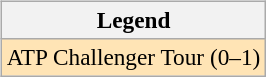<table>
<tr valign=top>
<td><br><table class="wikitable" style=font-size:97%>
<tr>
<th>Legend</th>
</tr>
<tr style="background:moccasin;">
<td>ATP Challenger Tour (0–1)</td>
</tr>
</table>
</td>
<td></td>
</tr>
</table>
